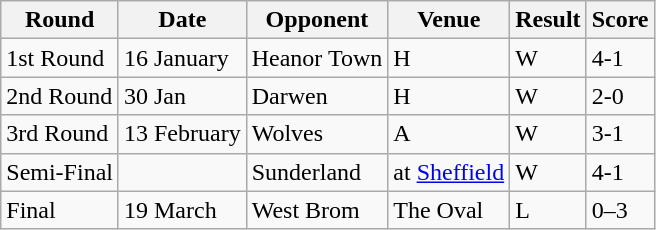<table class="wikitable">
<tr>
<th>Round</th>
<th>Date</th>
<th>Opponent</th>
<th>Venue</th>
<th>Result</th>
<th>Score</th>
</tr>
<tr>
<td>1st Round</td>
<td>16 January</td>
<td>Heanor Town</td>
<td>H</td>
<td>W</td>
<td>4-1</td>
</tr>
<tr>
<td>2nd Round</td>
<td>30 Jan</td>
<td>Darwen</td>
<td>H</td>
<td>W</td>
<td>2-0</td>
</tr>
<tr>
<td>3rd Round</td>
<td>13 February</td>
<td>Wolves</td>
<td>A</td>
<td>W</td>
<td>3-1</td>
</tr>
<tr>
<td>Semi-Final</td>
<td></td>
<td>Sunderland</td>
<td>at <a href='#'>Sheffield</a></td>
<td>W</td>
<td>4-1</td>
</tr>
<tr>
<td>Final</td>
<td>19 March</td>
<td>West Brom</td>
<td>The Oval</td>
<td>L</td>
<td>0–3</td>
</tr>
</table>
